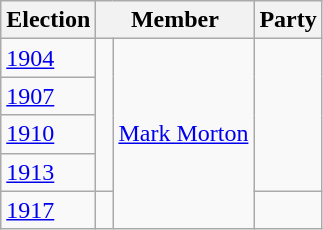<table class="wikitable">
<tr>
<th>Election</th>
<th colspan="2">Member</th>
<th>Party</th>
</tr>
<tr>
<td><a href='#'>1904</a></td>
<td rowspan="4" > </td>
<td rowspan="5"><a href='#'>Mark Morton</a></td>
<td rowspan="4"></td>
</tr>
<tr>
<td><a href='#'>1907</a></td>
</tr>
<tr>
<td><a href='#'>1910</a></td>
</tr>
<tr>
<td><a href='#'>1913</a></td>
</tr>
<tr>
<td><a href='#'>1917</a></td>
<td> </td>
<td></td>
</tr>
</table>
